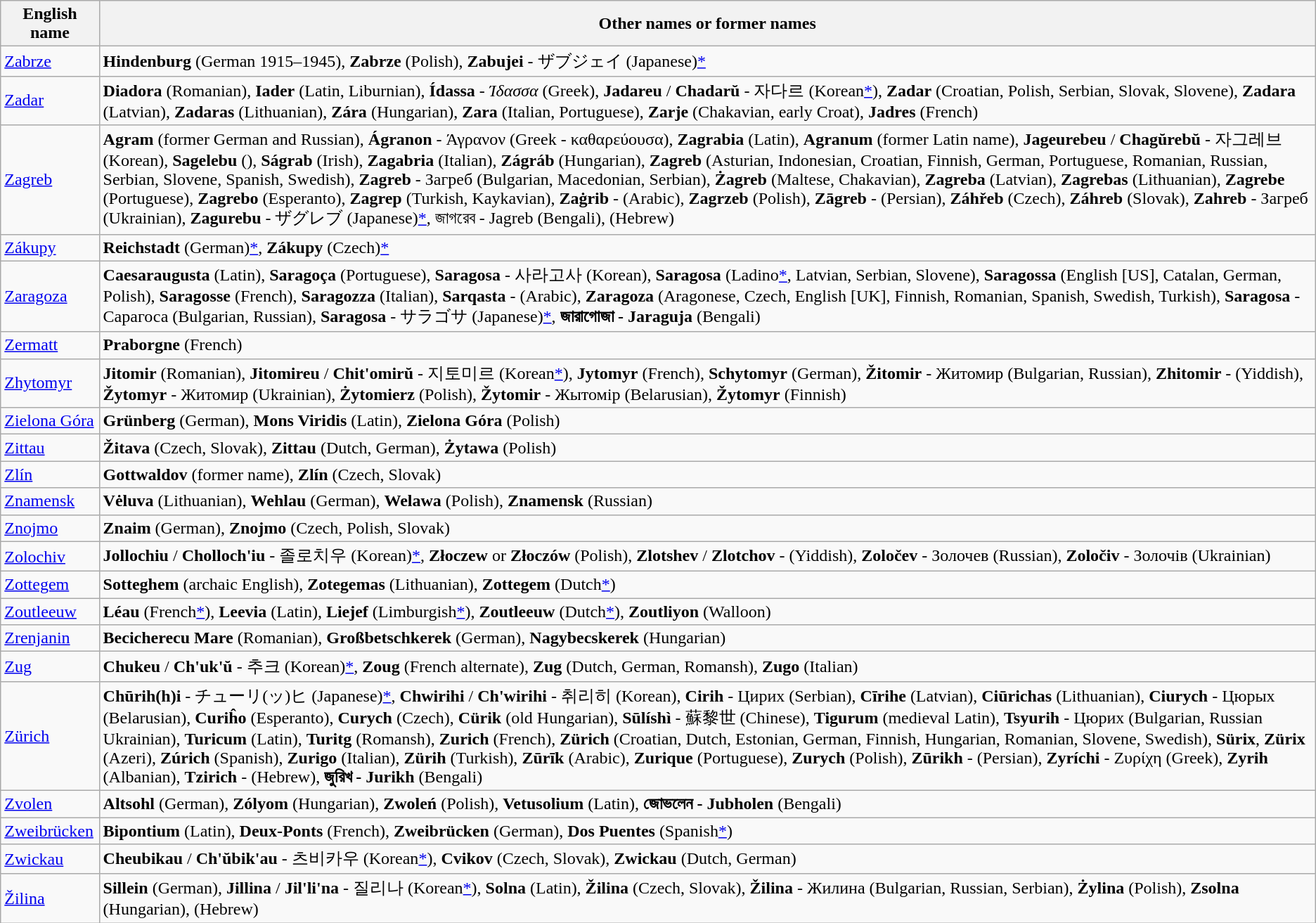<table class="wikitable">
<tr>
<th>English name</th>
<th>Other names or former names</th>
</tr>
<tr>
<td> <a href='#'>Zabrze</a></td>
<td><strong>Hindenburg</strong> (German 1915–1945), <strong>Zabrze</strong> (Polish), <strong>Zabujei</strong> - ザブジェイ (Japanese)<a href='#'>*</a></td>
</tr>
<tr>
<td> <a href='#'>Zadar</a></td>
<td><strong>Diadora</strong> (Romanian), <strong>Iader</strong> (Latin, Liburnian), <strong>Ídassa</strong> - <em>Ίδασσα</em> (Greek), <strong>Jadareu</strong> / <strong>Chadarŭ</strong> - 자다르 (Korean<a href='#'>*</a>), <strong>Zadar</strong> (Croatian, Polish, Serbian, Slovak, Slovene), <strong>Zadara</strong> (Latvian), <strong>Zadaras</strong> (Lithuanian), <strong>Zára</strong> (Hungarian), <strong>Zara</strong> (Italian, Portuguese), <strong>Zarje</strong> (Chakavian, early Croat), <strong>Jadres</strong> (French)</td>
</tr>
<tr>
<td> <a href='#'>Zagreb</a></td>
<td><strong>Agram</strong> (former German and Russian), <strong>Ágranon</strong> - Άγρανον (Greek - καθαρεύουσα), <strong>Zagrabia</strong> (Latin), <strong>Agranum</strong> (former Latin name), <strong>Jageurebeu</strong> / <strong>Chagŭrebŭ</strong> - 자그레브 (Korean), <strong>Sagelebu</strong> (), <strong>Ságrab</strong> (Irish),  <strong>Zagabria</strong> (Italian), <strong>Zágráb</strong> (Hungarian), <strong>Zagreb</strong> (Asturian, Indonesian, Croatian, Finnish, German, Portuguese, Romanian, Russian, Serbian, Slovene, Spanish, Swedish), <strong>Zagreb</strong> - Загреб (Bulgarian, Macedonian, Serbian), <strong>Żagreb</strong> (Maltese, Chakavian), <strong>Zagreba</strong> (Latvian), <strong>Zagrebas</strong> (Lithuanian), <strong>Zagrebe</strong> (Portuguese), <strong>Zagrebo</strong> (Esperanto), <strong>Zagrep</strong> (Turkish, Kaykavian), <strong>Zaġrib</strong> - <strong></strong> (Arabic), <strong>Zagrzeb</strong> (Polish), <strong>Zāgreb</strong> -  (Persian), <strong>Záhřeb</strong> (Czech), <strong>Záhreb</strong> (Slovak), <strong>Zahreb</strong> - Загреб (Ukrainian), <strong>Zagurebu</strong> - ザグレブ (Japanese)<a href='#'>*</a>, জাগরেব - Jagreb (Bengali),  (Hebrew)</td>
</tr>
<tr>
<td> <a href='#'>Zákupy</a></td>
<td><strong>Reichstadt</strong> (German)<a href='#'>*</a>, <strong>Zákupy</strong> (Czech)<a href='#'>*</a></td>
</tr>
<tr>
<td> <a href='#'>Zaragoza</a></td>
<td><strong>Caesaraugusta</strong> (Latin), <strong>Saragoça</strong> (Portuguese), <strong>Saragosa</strong> - 사라고사 (Korean), <strong>Saragosa</strong> (Ladino<a href='#'>*</a>, Latvian, Serbian, Slovene), <strong>Saragossa</strong> (English [US], Catalan, German, Polish), <strong>Saragosse</strong> (French), <strong>Saragozza</strong> (Italian), <strong>Sarqasta</strong> -  (Arabic), <strong>Zaragoza</strong> (Aragonese, Czech, English [UK], Finnish, Romanian, Spanish, Swedish, Turkish), <strong>Saragosa</strong> - Сарагоса (Bulgarian, Russian),  <strong>Saragosa</strong> - サラゴサ (Japanese)<a href='#'>*</a>, <strong>জারাগোজা - Jaraguja</strong> (Bengali)</td>
</tr>
<tr>
<td> <a href='#'>Zermatt</a></td>
<td><strong>Praborgne</strong> (French)</td>
</tr>
<tr>
<td> <a href='#'>Zhytomyr</a></td>
<td><strong>Jitomir</strong> (Romanian), <strong>Jitomireu</strong> / <strong>Chit'omirŭ</strong> - 지토미르 (Korean<a href='#'>*</a>), <strong>Jytomyr</strong> (French), <strong>Schytomyr</strong> (German), <strong>Žitomir</strong> - Житомир (Bulgarian, Russian), <strong>Zhitomir</strong> -  (Yiddish), <strong>Žytomyr</strong> - Житомир (Ukrainian), <strong>Żytomierz</strong> (Polish), <strong>Žytomir</strong> - Жытомір (Belarusian), <strong>Žytomyr</strong> (Finnish)</td>
</tr>
<tr>
<td> <a href='#'>Zielona Góra</a></td>
<td><strong>Grünberg</strong> (German), <strong>Mons Viridis</strong> (Latin), <strong>Zielona Góra</strong> (Polish)</td>
</tr>
<tr>
<td> <a href='#'>Zittau</a></td>
<td><strong>Žitava</strong> (Czech, Slovak), <strong>Zittau</strong> (Dutch, German), <strong>Żytawa</strong> (Polish)</td>
</tr>
<tr>
<td> <a href='#'>Zlín</a></td>
<td><strong>Gottwaldov</strong> (former name), <strong>Zlín</strong> (Czech, Slovak)</td>
</tr>
<tr>
<td> <a href='#'>Znamensk</a></td>
<td><strong>Vėluva</strong> (Lithuanian), <strong>Wehlau</strong> (German), <strong>Welawa</strong> (Polish), <strong>Znamensk</strong> (Russian)</td>
</tr>
<tr>
<td> <a href='#'>Znojmo</a></td>
<td><strong>Znaim</strong> (German), <strong>Znojmo</strong> (Czech, Polish, Slovak)</td>
</tr>
<tr>
<td> <a href='#'>Zolochiv</a></td>
<td><strong>Jollochiu</strong> / <strong>Cholloch'iu</strong> - 졸로치우 (Korean)<a href='#'>*</a>, <strong>Złoczew</strong> or <strong>Złoczów</strong> (Polish), <strong>Zlotshev</strong> / <strong>Zlotchov</strong> -  (Yiddish), <strong>Zoločev</strong> - Золочев (Russian), <strong>Zoločiv</strong> - Золочів (Ukrainian)</td>
</tr>
<tr>
<td> <a href='#'>Zottegem</a></td>
<td><strong>Sotteghem</strong> (archaic English), <strong>Zotegemas</strong> (Lithuanian), <strong>Zottegem</strong> (Dutch<a href='#'>*</a>)</td>
</tr>
<tr>
<td> <a href='#'>Zoutleeuw</a></td>
<td><strong>Léau</strong> (French<a href='#'>*</a>), <strong>Leevia</strong> (Latin), <strong>Liejef</strong> (Limburgish<a href='#'>*</a>), <strong>Zoutleeuw</strong> (Dutch<a href='#'>*</a>), <strong>Zoutliyon</strong> (Walloon)</td>
</tr>
<tr>
<td> <a href='#'>Zrenjanin</a></td>
<td><strong>Becicherecu Mare</strong> (Romanian), <strong>Großbetschkerek</strong> (German), <strong>Nagybecskerek</strong> (Hungarian)</td>
</tr>
<tr>
<td> <a href='#'>Zug</a></td>
<td><strong>Chukeu</strong> / <strong>Ch'uk'ŭ</strong> - 추크 (Korean)<a href='#'>*</a>, <strong>Zoug</strong> (French alternate), <strong>Zug</strong> (Dutch, German, Romansh), <strong>Zugo</strong> (Italian)</td>
</tr>
<tr>
<td> <a href='#'>Zürich</a></td>
<td><strong>Chūrih(h)i</strong> - チューリ(ッ)ヒ (Japanese)<a href='#'>*</a>, <strong>Chwirihi</strong> / <strong>Ch'wirihi</strong> - 취리히 (Korean), <strong>Cirih</strong> - Цирих (Serbian), <strong>Cīrihe</strong> (Latvian), <strong>Ciūrichas</strong> (Lithuanian), <strong>Ciurych</strong> - Цюрых (Belarusian), <strong>Curiĥo</strong> (Esperanto), <strong>Curych</strong> (Czech), <strong>Cürik</strong> (old Hungarian),  <strong>Sūlíshì</strong> - 蘇黎世 (Chinese), <strong>Tigurum</strong> (medieval Latin), <strong>Tsyurih</strong> - Цюрих (Bulgarian, Russian Ukrainian), <strong>Turicum</strong> (Latin), <strong>Turitg</strong> (Romansh), <strong>Zurich</strong> (French), <strong>Zürich</strong> (Croatian, Dutch, Estonian, German, Finnish, Hungarian, Romanian, Slovene, Swedish), <strong>Sürix</strong>, <strong>Zürix</strong> (Azeri), <strong>Zúrich</strong> (Spanish), <strong>Zurigo</strong> (Italian), <strong>Zürih</strong> (Turkish), <strong>Zūrīk</strong> (Arabic), <strong>Zurique</strong> (Portuguese), <strong>Zurych</strong> (Polish), <strong>Zūrikh</strong> -  (Persian), <strong>Zyríchi</strong> - Ζυρίχη (Greek), <strong>Zyrih</strong> (Albanian), <strong>Tzirich</strong> -  (Hebrew), <strong>জুরিখ - Jurikh</strong> (Bengali)</td>
</tr>
<tr>
<td> <a href='#'>Zvolen</a></td>
<td><strong>Altsohl</strong> (German), <strong>Zólyom</strong> (Hungarian), <strong>Zwoleń</strong> (Polish), <strong>Vetusolium</strong> (Latin), <strong>জোভলেন - Jubholen</strong> (Bengali)</td>
</tr>
<tr>
<td> <a href='#'>Zweibrücken</a></td>
<td><strong>Bipontium</strong> (Latin), <strong>Deux-Ponts</strong> (French), <strong>Zweibrücken</strong> (German), <strong>Dos Puentes</strong> (Spanish<a href='#'>*</a>)</td>
</tr>
<tr>
<td> <a href='#'>Zwickau</a></td>
<td><strong>Cheubikau</strong> / <strong>Ch'ŭbik'au</strong> - 츠비카우 (Korean<a href='#'>*</a>), <strong>Cvikov</strong> (Czech, Slovak), <strong>Zwickau</strong> (Dutch, German)</td>
</tr>
<tr>
<td> <a href='#'>Žilina</a></td>
<td><strong>Sillein</strong> (German), <strong>Jillina</strong> / <strong>Jil'li'na</strong> - 질리나 (Korean<a href='#'>*</a>), <strong>Solna</strong> (Latin), <strong>Žilina</strong> (Czech, Slovak), <strong>Žilina</strong> - Жилина (Bulgarian, Russian, Serbian), <strong>Żylina</strong> (Polish), <strong>Zsolna</strong> (Hungarian),  (Hebrew)</td>
</tr>
</table>
